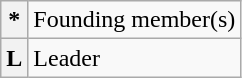<table class="wikitable">
<tr>
<th>*</th>
<td>Founding member(s)</td>
</tr>
<tr>
<th><strong>L</strong></th>
<td>Leader</td>
</tr>
</table>
